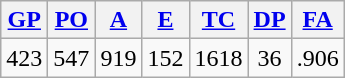<table class="wikitable">
<tr>
<th><a href='#'>GP</a></th>
<th><a href='#'>PO</a></th>
<th><a href='#'>A</a></th>
<th><a href='#'>E</a></th>
<th><a href='#'>TC</a></th>
<th><a href='#'>DP</a></th>
<th><a href='#'>FA</a></th>
</tr>
<tr align=center>
<td>423</td>
<td>547</td>
<td>919</td>
<td>152</td>
<td>1618</td>
<td>36</td>
<td>.906</td>
</tr>
</table>
